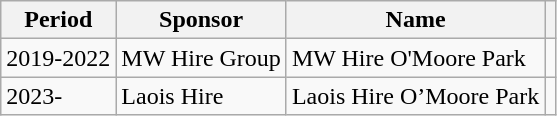<table class="wikitable">
<tr>
<th>Period</th>
<th>Sponsor</th>
<th>Name</th>
<th></th>
</tr>
<tr>
<td>2019-2022</td>
<td>MW Hire Group</td>
<td>MW Hire O'Moore Park</td>
<td></td>
</tr>
<tr>
<td>2023-</td>
<td>Laois Hire</td>
<td>Laois Hire O’Moore Park</td>
<td></td>
</tr>
</table>
